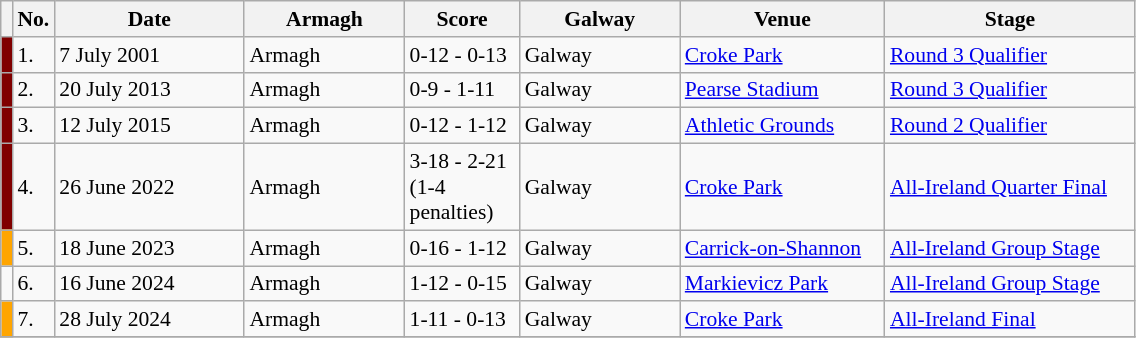<table class="wikitable" style="font-size:90%">
<tr>
<th width=1></th>
<th width=5>No.</th>
<th width=120>Date</th>
<th width=100>Armagh</th>
<th width=70>Score</th>
<th width=100>Galway</th>
<th width=130>Venue</th>
<th width=160>Stage</th>
</tr>
<tr>
<td style="background-color:maroon"></td>
<td>1.</td>
<td>7 July 2001</td>
<td>Armagh</td>
<td>0-12 - 0-13</td>
<td>Galway</td>
<td><a href='#'>Croke Park</a></td>
<td><a href='#'>Round 3 Qualifier</a></td>
</tr>
<tr>
<td style="background-color:maroon"></td>
<td>2.</td>
<td>20 July 2013</td>
<td>Armagh</td>
<td>0-9 - 1-11</td>
<td>Galway</td>
<td><a href='#'>Pearse Stadium</a></td>
<td><a href='#'>Round 3 Qualifier</a></td>
</tr>
<tr>
<td style="background-color:maroon"></td>
<td>3.</td>
<td>12 July 2015</td>
<td>Armagh</td>
<td>0-12 - 1-12</td>
<td>Galway</td>
<td><a href='#'>Athletic Grounds</a></td>
<td><a href='#'>Round 2 Qualifier</a></td>
</tr>
<tr>
<td style="background-color:maroon"></td>
<td>4.</td>
<td>26 June 2022</td>
<td>Armagh</td>
<td>3-18 - 2-21 <br>(1-4 penalties)</td>
<td>Galway</td>
<td><a href='#'>Croke Park</a></td>
<td><a href='#'>All-Ireland Quarter Final</a></td>
</tr>
<tr>
<td style="background-color:orange"></td>
<td>5.</td>
<td>18 June 2023</td>
<td>Armagh</td>
<td>0-16 - 1-12</td>
<td>Galway</td>
<td><a href='#'>Carrick-on-Shannon</a></td>
<td><a href='#'>All-Ireland Group Stage</a></td>
</tr>
<tr>
<td></td>
<td>6.</td>
<td>16 June 2024</td>
<td>Armagh</td>
<td>1-12 - 0-15</td>
<td>Galway</td>
<td><a href='#'>Markievicz Park</a></td>
<td><a href='#'>All-Ireland Group Stage</a></td>
</tr>
<tr>
<td style="background-color:orange"></td>
<td>7.</td>
<td>28 July 2024</td>
<td>Armagh</td>
<td>1-11 - 0-13</td>
<td>Galway</td>
<td><a href='#'>Croke Park</a></td>
<td><a href='#'>All-Ireland Final</a></td>
</tr>
<tr>
</tr>
</table>
